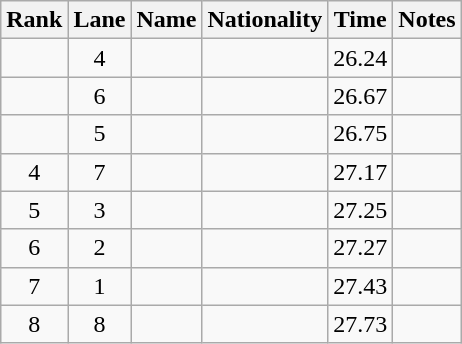<table class="wikitable sortable" style="text-align:center">
<tr>
<th>Rank</th>
<th>Lane</th>
<th>Name</th>
<th>Nationality</th>
<th>Time</th>
<th>Notes</th>
</tr>
<tr>
<td></td>
<td>4</td>
<td align=left></td>
<td align=left></td>
<td>26.24</td>
<td></td>
</tr>
<tr>
<td></td>
<td>6</td>
<td align=left></td>
<td align=left></td>
<td>26.67</td>
<td></td>
</tr>
<tr>
<td></td>
<td>5</td>
<td align=left></td>
<td align=left></td>
<td>26.75</td>
<td></td>
</tr>
<tr>
<td>4</td>
<td>7</td>
<td align=left></td>
<td align=left></td>
<td>27.17</td>
<td></td>
</tr>
<tr>
<td>5</td>
<td>3</td>
<td align=left></td>
<td align=left></td>
<td>27.25</td>
<td></td>
</tr>
<tr>
<td>6</td>
<td>2</td>
<td align=left></td>
<td align=left></td>
<td>27.27</td>
<td></td>
</tr>
<tr>
<td>7</td>
<td>1</td>
<td align=left></td>
<td align=left></td>
<td>27.43</td>
<td></td>
</tr>
<tr>
<td>8</td>
<td>8</td>
<td align=left></td>
<td align=left></td>
<td>27.73</td>
<td></td>
</tr>
</table>
